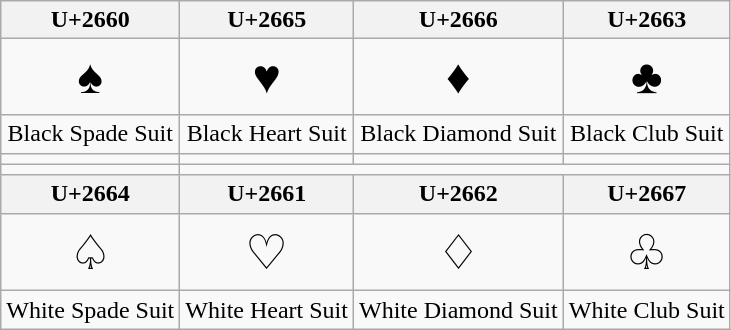<table class="wikitable" style="text-align:center;">
<tr>
<th>U+2660</th>
<th>U+2665</th>
<th>U+2666</th>
<th>U+2663</th>
</tr>
<tr style="font-size:200%;">
<td>♠</td>
<td>♥</td>
<td>♦</td>
<td>♣</td>
</tr>
<tr>
<td>Black Spade Suit</td>
<td>Black Heart Suit</td>
<td>Black Diamond Suit</td>
<td>Black Club Suit</td>
</tr>
<tr>
<td></td>
<td></td>
<td></td>
<td></td>
</tr>
<tr>
<td></td>
</tr>
<tr>
<th>U+2664</th>
<th>U+2661</th>
<th>U+2662</th>
<th>U+2667</th>
</tr>
<tr |- style="font-size:200%;">
<td>♤</td>
<td>♡</td>
<td>♢</td>
<td>♧</td>
</tr>
<tr>
<td>White Spade Suit</td>
<td>White Heart Suit</td>
<td>White Diamond Suit</td>
<td>White Club Suit</td>
</tr>
</table>
